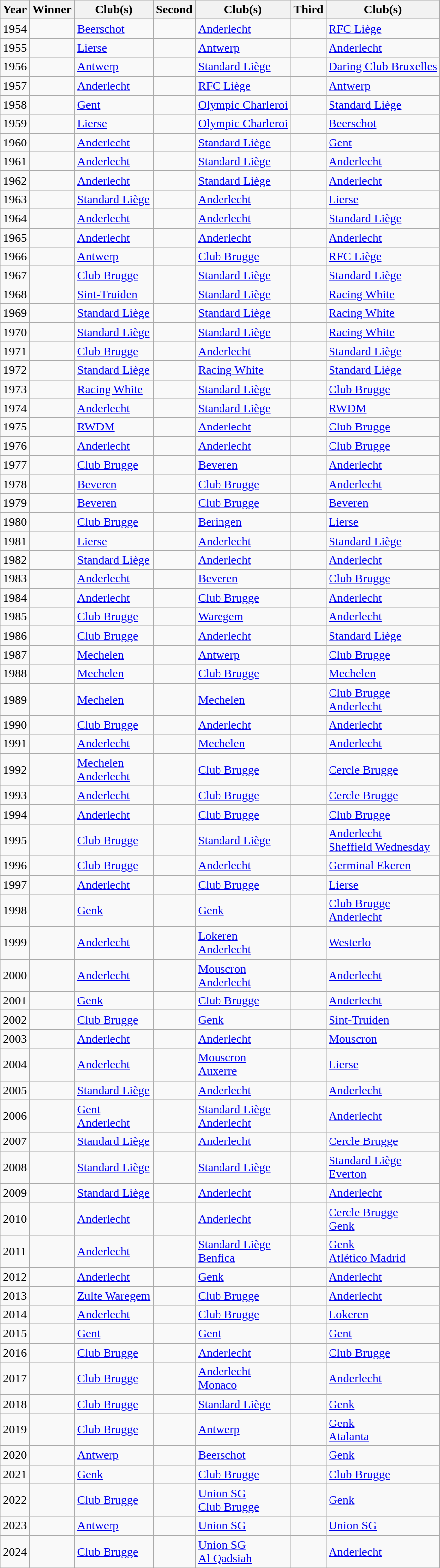<table class="wikitable">
<tr>
<th>Year</th>
<th>Winner</th>
<th>Club(s)</th>
<th>Second</th>
<th>Club(s)</th>
<th>Third</th>
<th>Club(s)</th>
</tr>
<tr>
<td>1954</td>
<td></td>
<td><a href='#'>Beerschot</a></td>
<td></td>
<td><a href='#'>Anderlecht</a></td>
<td></td>
<td><a href='#'>RFC Liège</a></td>
</tr>
<tr>
<td>1955</td>
<td></td>
<td><a href='#'>Lierse</a></td>
<td></td>
<td><a href='#'>Antwerp</a></td>
<td></td>
<td><a href='#'>Anderlecht</a></td>
</tr>
<tr>
<td>1956</td>
<td></td>
<td><a href='#'>Antwerp</a></td>
<td></td>
<td><a href='#'>Standard Liège</a></td>
<td></td>
<td><a href='#'>Daring Club Bruxelles</a></td>
</tr>
<tr>
<td>1957</td>
<td></td>
<td><a href='#'>Anderlecht</a></td>
<td></td>
<td><a href='#'>RFC Liège</a></td>
<td></td>
<td><a href='#'>Antwerp</a></td>
</tr>
<tr>
<td>1958</td>
<td></td>
<td><a href='#'>Gent</a></td>
<td></td>
<td><a href='#'>Olympic Charleroi</a></td>
<td></td>
<td><a href='#'>Standard Liège</a></td>
</tr>
<tr>
<td>1959</td>
<td></td>
<td><a href='#'>Lierse</a></td>
<td></td>
<td><a href='#'>Olympic Charleroi</a></td>
<td></td>
<td><a href='#'>Beerschot</a></td>
</tr>
<tr>
<td>1960</td>
<td></td>
<td><a href='#'>Anderlecht</a></td>
<td></td>
<td><a href='#'>Standard Liège</a></td>
<td></td>
<td><a href='#'>Gent</a></td>
</tr>
<tr>
<td>1961</td>
<td></td>
<td><a href='#'>Anderlecht</a></td>
<td></td>
<td><a href='#'>Standard Liège</a></td>
<td></td>
<td><a href='#'>Anderlecht</a></td>
</tr>
<tr>
<td>1962</td>
<td></td>
<td><a href='#'>Anderlecht</a></td>
<td></td>
<td><a href='#'>Standard Liège</a></td>
<td></td>
<td><a href='#'>Anderlecht</a></td>
</tr>
<tr>
<td>1963</td>
<td></td>
<td><a href='#'>Standard Liège</a></td>
<td></td>
<td><a href='#'>Anderlecht</a></td>
<td></td>
<td><a href='#'>Lierse</a></td>
</tr>
<tr>
<td>1964</td>
<td></td>
<td><a href='#'>Anderlecht</a></td>
<td></td>
<td><a href='#'>Anderlecht</a></td>
<td></td>
<td><a href='#'>Standard Liège</a></td>
</tr>
<tr>
<td>1965</td>
<td></td>
<td><a href='#'>Anderlecht</a></td>
<td></td>
<td><a href='#'>Anderlecht</a></td>
<td></td>
<td><a href='#'>Anderlecht</a></td>
</tr>
<tr>
<td>1966</td>
<td></td>
<td><a href='#'>Antwerp</a></td>
<td></td>
<td><a href='#'>Club Brugge</a></td>
<td></td>
<td><a href='#'>RFC Liège</a></td>
</tr>
<tr>
<td>1967</td>
<td></td>
<td><a href='#'>Club Brugge</a></td>
<td></td>
<td><a href='#'>Standard Liège</a></td>
<td></td>
<td><a href='#'>Standard Liège</a></td>
</tr>
<tr>
<td>1968</td>
<td></td>
<td><a href='#'>Sint-Truiden</a></td>
<td></td>
<td><a href='#'>Standard Liège</a></td>
<td></td>
<td><a href='#'>Racing White</a></td>
</tr>
<tr>
<td>1969</td>
<td></td>
<td><a href='#'>Standard Liège</a></td>
<td></td>
<td><a href='#'>Standard Liège</a></td>
<td></td>
<td><a href='#'>Racing White</a></td>
</tr>
<tr>
<td>1970</td>
<td></td>
<td><a href='#'>Standard Liège</a></td>
<td></td>
<td><a href='#'>Standard Liège</a></td>
<td></td>
<td><a href='#'>Racing White</a></td>
</tr>
<tr>
<td>1971</td>
<td></td>
<td><a href='#'>Club Brugge</a></td>
<td></td>
<td><a href='#'>Anderlecht</a></td>
<td></td>
<td><a href='#'>Standard Liège</a></td>
</tr>
<tr>
<td>1972</td>
<td></td>
<td><a href='#'>Standard Liège</a></td>
<td></td>
<td><a href='#'>Racing White</a></td>
<td></td>
<td><a href='#'>Standard Liège</a></td>
</tr>
<tr>
<td>1973</td>
<td></td>
<td><a href='#'>Racing White</a></td>
<td></td>
<td><a href='#'>Standard Liège</a></td>
<td></td>
<td><a href='#'>Club Brugge</a></td>
</tr>
<tr>
<td>1974</td>
<td></td>
<td><a href='#'>Anderlecht</a></td>
<td></td>
<td><a href='#'>Standard Liège</a></td>
<td></td>
<td><a href='#'>RWDM</a></td>
</tr>
<tr>
<td>1975</td>
<td></td>
<td><a href='#'>RWDM</a></td>
<td></td>
<td><a href='#'>Anderlecht</a></td>
<td></td>
<td><a href='#'>Club Brugge</a></td>
</tr>
<tr>
<td>1976</td>
<td></td>
<td><a href='#'>Anderlecht</a></td>
<td></td>
<td><a href='#'>Anderlecht</a></td>
<td></td>
<td><a href='#'>Club Brugge</a></td>
</tr>
<tr>
<td>1977</td>
<td></td>
<td><a href='#'>Club Brugge</a></td>
<td></td>
<td><a href='#'>Beveren</a></td>
<td></td>
<td><a href='#'>Anderlecht</a></td>
</tr>
<tr>
<td>1978</td>
<td></td>
<td><a href='#'>Beveren</a></td>
<td></td>
<td><a href='#'>Club Brugge</a></td>
<td></td>
<td><a href='#'>Anderlecht</a></td>
</tr>
<tr>
<td>1979</td>
<td></td>
<td><a href='#'>Beveren</a></td>
<td></td>
<td><a href='#'>Club Brugge</a></td>
<td></td>
<td><a href='#'>Beveren</a></td>
</tr>
<tr>
<td>1980</td>
<td></td>
<td><a href='#'>Club Brugge</a></td>
<td></td>
<td><a href='#'>Beringen</a></td>
<td></td>
<td><a href='#'>Lierse</a></td>
</tr>
<tr>
<td>1981</td>
<td></td>
<td><a href='#'>Lierse</a></td>
<td></td>
<td><a href='#'>Anderlecht</a></td>
<td></td>
<td><a href='#'>Standard Liège</a></td>
</tr>
<tr>
<td>1982</td>
<td></td>
<td><a href='#'>Standard Liège</a></td>
<td></td>
<td><a href='#'>Anderlecht</a></td>
<td></td>
<td><a href='#'>Anderlecht</a></td>
</tr>
<tr>
<td>1983</td>
<td></td>
<td><a href='#'>Anderlecht</a></td>
<td></td>
<td><a href='#'>Beveren</a></td>
<td></td>
<td><a href='#'>Club Brugge</a></td>
</tr>
<tr>
<td>1984</td>
<td></td>
<td><a href='#'>Anderlecht</a></td>
<td></td>
<td><a href='#'>Club Brugge</a></td>
<td></td>
<td><a href='#'>Anderlecht</a></td>
</tr>
<tr>
<td>1985</td>
<td></td>
<td><a href='#'>Club Brugge</a></td>
<td></td>
<td><a href='#'>Waregem</a></td>
<td></td>
<td><a href='#'>Anderlecht</a></td>
</tr>
<tr>
<td>1986</td>
<td></td>
<td><a href='#'>Club Brugge</a></td>
<td></td>
<td><a href='#'>Anderlecht</a></td>
<td></td>
<td><a href='#'>Standard Liège</a></td>
</tr>
<tr>
<td>1987</td>
<td></td>
<td><a href='#'>Mechelen</a></td>
<td></td>
<td><a href='#'>Antwerp</a></td>
<td></td>
<td><a href='#'>Club Brugge</a></td>
</tr>
<tr>
<td>1988</td>
<td></td>
<td><a href='#'>Mechelen</a></td>
<td></td>
<td><a href='#'>Club Brugge</a></td>
<td></td>
<td><a href='#'>Mechelen</a></td>
</tr>
<tr>
<td>1989</td>
<td></td>
<td><a href='#'>Mechelen</a></td>
<td></td>
<td><a href='#'>Mechelen</a></td>
<td></td>
<td><a href='#'>Club Brugge</a><br><a href='#'>Anderlecht</a></td>
</tr>
<tr>
<td>1990</td>
<td></td>
<td><a href='#'>Club Brugge</a></td>
<td></td>
<td><a href='#'>Anderlecht</a></td>
<td></td>
<td><a href='#'>Anderlecht</a></td>
</tr>
<tr>
<td>1991</td>
<td></td>
<td><a href='#'>Anderlecht</a></td>
<td></td>
<td><a href='#'>Mechelen</a></td>
<td></td>
<td><a href='#'>Anderlecht</a></td>
</tr>
<tr>
<td>1992</td>
<td></td>
<td><a href='#'>Mechelen</a><br><a href='#'>Anderlecht</a></td>
<td></td>
<td><a href='#'>Club Brugge</a></td>
<td></td>
<td><a href='#'>Cercle Brugge</a></td>
</tr>
<tr>
<td>1993</td>
<td></td>
<td><a href='#'>Anderlecht</a></td>
<td></td>
<td><a href='#'>Club Brugge</a></td>
<td></td>
<td><a href='#'>Cercle Brugge</a></td>
</tr>
<tr>
<td>1994</td>
<td></td>
<td><a href='#'>Anderlecht</a></td>
<td></td>
<td><a href='#'>Club Brugge</a></td>
<td></td>
<td><a href='#'>Club Brugge</a></td>
</tr>
<tr>
<td>1995</td>
<td></td>
<td><a href='#'>Club Brugge</a></td>
<td></td>
<td><a href='#'>Standard Liège</a></td>
<td></td>
<td><a href='#'>Anderlecht</a><br> <a href='#'>Sheffield Wednesday</a></td>
</tr>
<tr>
<td>1996</td>
<td></td>
<td><a href='#'>Club Brugge</a></td>
<td></td>
<td><a href='#'>Anderlecht</a></td>
<td></td>
<td><a href='#'>Germinal Ekeren</a></td>
</tr>
<tr>
<td>1997</td>
<td></td>
<td><a href='#'>Anderlecht</a></td>
<td></td>
<td><a href='#'>Club Brugge</a></td>
<td></td>
<td><a href='#'>Lierse</a></td>
</tr>
<tr>
<td>1998</td>
<td></td>
<td><a href='#'>Genk</a></td>
<td></td>
<td><a href='#'>Genk</a></td>
<td></td>
<td><a href='#'>Club Brugge</a><br><a href='#'>Anderlecht</a></td>
</tr>
<tr>
<td>1999</td>
<td></td>
<td><a href='#'>Anderlecht</a></td>
<td></td>
<td><a href='#'>Lokeren</a><br><a href='#'>Anderlecht</a></td>
<td></td>
<td><a href='#'>Westerlo</a></td>
</tr>
<tr>
<td>2000</td>
<td></td>
<td><a href='#'>Anderlecht</a></td>
<td></td>
<td><a href='#'>Mouscron</a><br><a href='#'>Anderlecht</a></td>
<td></td>
<td><a href='#'>Anderlecht</a></td>
</tr>
<tr>
<td>2001</td>
<td></td>
<td><a href='#'>Genk</a></td>
<td></td>
<td><a href='#'>Club Brugge</a></td>
<td></td>
<td><a href='#'>Anderlecht</a></td>
</tr>
<tr>
<td>2002</td>
<td></td>
<td><a href='#'>Club Brugge</a></td>
<td></td>
<td><a href='#'>Genk</a></td>
<td></td>
<td><a href='#'>Sint-Truiden</a></td>
</tr>
<tr>
<td>2003</td>
<td></td>
<td><a href='#'>Anderlecht</a></td>
<td></td>
<td><a href='#'>Anderlecht</a></td>
<td></td>
<td><a href='#'>Mouscron</a></td>
</tr>
<tr>
<td>2004</td>
<td></td>
<td><a href='#'>Anderlecht</a></td>
<td></td>
<td><a href='#'>Mouscron</a><br> <a href='#'>Auxerre</a></td>
<td></td>
<td><a href='#'>Lierse</a></td>
</tr>
<tr>
<td>2005</td>
<td></td>
<td><a href='#'>Standard Liège</a></td>
<td></td>
<td><a href='#'>Anderlecht</a></td>
<td></td>
<td><a href='#'>Anderlecht</a></td>
</tr>
<tr>
<td>2006</td>
<td></td>
<td><a href='#'>Gent</a><br><a href='#'>Anderlecht</a></td>
<td></td>
<td><a href='#'>Standard Liège</a><br><a href='#'>Anderlecht</a></td>
<td></td>
<td><a href='#'>Anderlecht</a></td>
</tr>
<tr>
<td>2007</td>
<td></td>
<td><a href='#'>Standard Liège</a></td>
<td></td>
<td><a href='#'>Anderlecht</a></td>
<td></td>
<td><a href='#'>Cercle Brugge</a></td>
</tr>
<tr>
<td>2008</td>
<td></td>
<td><a href='#'>Standard Liège</a></td>
<td></td>
<td><a href='#'>Standard Liège</a></td>
<td></td>
<td><a href='#'>Standard Liège</a><br> <a href='#'>Everton</a></td>
</tr>
<tr>
<td>2009</td>
<td></td>
<td><a href='#'>Standard Liège</a></td>
<td></td>
<td><a href='#'>Anderlecht</a></td>
<td></td>
<td><a href='#'>Anderlecht</a></td>
</tr>
<tr>
<td>2010</td>
<td></td>
<td><a href='#'>Anderlecht</a></td>
<td></td>
<td><a href='#'>Anderlecht</a></td>
<td></td>
<td><a href='#'>Cercle Brugge</a><br><a href='#'>Genk</a></td>
</tr>
<tr>
<td>2011</td>
<td></td>
<td><a href='#'>Anderlecht</a></td>
<td></td>
<td><a href='#'>Standard Liège</a><br> <a href='#'>Benfica</a></td>
<td></td>
<td><a href='#'>Genk</a><br> <a href='#'>Atlético Madrid</a></td>
</tr>
<tr>
<td>2012</td>
<td></td>
<td><a href='#'>Anderlecht</a></td>
<td></td>
<td><a href='#'>Genk</a></td>
<td></td>
<td><a href='#'>Anderlecht</a></td>
</tr>
<tr>
<td>2013</td>
<td></td>
<td><a href='#'>Zulte Waregem</a></td>
<td></td>
<td><a href='#'>Club Brugge</a></td>
<td></td>
<td><a href='#'>Anderlecht</a></td>
</tr>
<tr>
<td>2014</td>
<td></td>
<td><a href='#'>Anderlecht</a></td>
<td></td>
<td><a href='#'>Club Brugge</a></td>
<td></td>
<td><a href='#'>Lokeren</a></td>
</tr>
<tr>
<td>2015</td>
<td></td>
<td><a href='#'>Gent</a></td>
<td></td>
<td><a href='#'>Gent</a></td>
<td></td>
<td><a href='#'>Gent</a></td>
</tr>
<tr>
<td>2016</td>
<td></td>
<td><a href='#'>Club Brugge</a></td>
<td></td>
<td><a href='#'>Anderlecht</a></td>
<td></td>
<td><a href='#'>Club Brugge</a></td>
</tr>
<tr>
<td>2017</td>
<td></td>
<td><a href='#'>Club Brugge</a></td>
<td></td>
<td><a href='#'>Anderlecht</a><br> <a href='#'>Monaco</a></td>
<td></td>
<td><a href='#'>Anderlecht</a></td>
</tr>
<tr>
<td>2018</td>
<td></td>
<td><a href='#'>Club Brugge</a></td>
<td></td>
<td><a href='#'>Standard Liège</a></td>
<td></td>
<td><a href='#'>Genk</a></td>
</tr>
<tr>
<td>2019</td>
<td></td>
<td><a href='#'>Club Brugge</a></td>
<td></td>
<td><a href='#'>Antwerp</a></td>
<td></td>
<td><a href='#'>Genk</a><br> <a href='#'>Atalanta</a></td>
</tr>
<tr>
<td>2020</td>
<td></td>
<td><a href='#'>Antwerp</a></td>
<td></td>
<td><a href='#'>Beerschot</a></td>
<td></td>
<td><a href='#'>Genk</a></td>
</tr>
<tr>
<td>2021</td>
<td></td>
<td><a href='#'>Genk</a></td>
<td></td>
<td><a href='#'>Club Brugge</a></td>
<td></td>
<td><a href='#'>Club Brugge</a></td>
</tr>
<tr>
<td>2022</td>
<td></td>
<td><a href='#'>Club Brugge</a></td>
<td></td>
<td><a href='#'>Union SG</a><br><a href='#'>Club Brugge</a></td>
<td></td>
<td><a href='#'>Genk</a></td>
</tr>
<tr>
<td>2023</td>
<td></td>
<td><a href='#'>Antwerp</a></td>
<td></td>
<td><a href='#'>Union SG</a></td>
<td></td>
<td><a href='#'>Union SG</a></td>
</tr>
<tr>
<td>2024</td>
<td></td>
<td><a href='#'>Club Brugge</a></td>
<td></td>
<td><a href='#'>Union SG</a> <br>  <a href='#'>Al Qadsiah</a></td>
<td></td>
<td><a href='#'>Anderlecht</a></td>
</tr>
</table>
